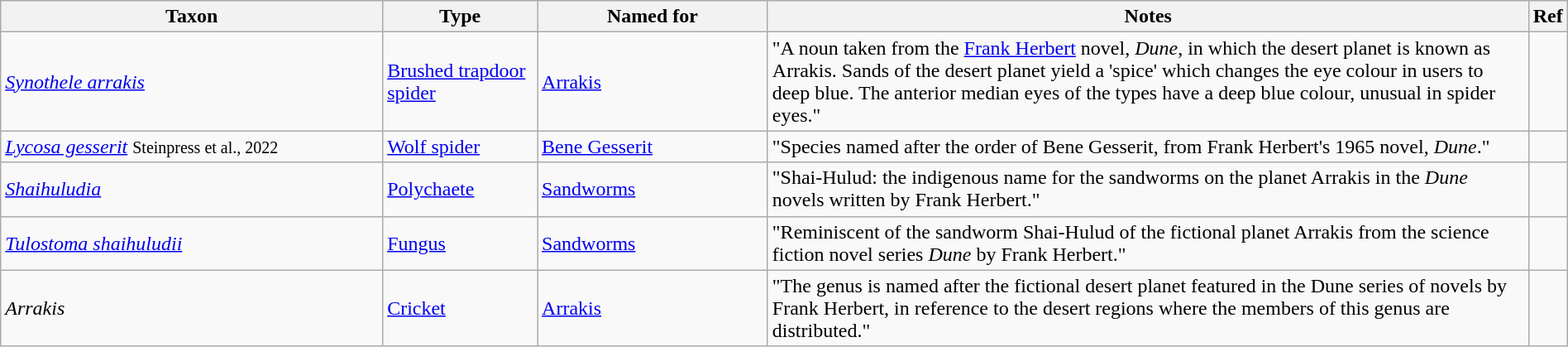<table class="wikitable sortable" width="100%">
<tr>
<th style="width:25%;">Taxon</th>
<th style="width:10%;">Type</th>
<th style="width:15%;">Named for</th>
<th style="width:50%;">Notes</th>
<th class="unsortable">Ref</th>
</tr>
<tr>
<td><em><a href='#'>Synothele arrakis</a></em> </td>
<td><a href='#'>Brushed trapdoor spider</a></td>
<td><a href='#'>Arrakis</a></td>
<td>"A noun taken from the <a href='#'>Frank Herbert</a> novel, <em>Dune</em>, in which the desert planet is known as Arrakis. Sands of the desert planet yield a 'spice' which changes the eye colour in users to deep blue. The anterior median eyes of the types have a deep blue colour, unusual in spider eyes."</td>
<td></td>
</tr>
<tr>
<td><em><a href='#'>Lycosa gesserit</a></em> <small>Steinpress et al., 2022</small></td>
<td><a href='#'>Wolf spider</a></td>
<td><a href='#'>Bene Gesserit</a></td>
<td>"Species named after the order of Bene Gesserit, from Frank Herbert's 1965 novel, <em>Dune</em>."</td>
<td></td>
</tr>
<tr>
<td><em><a href='#'>Shaihuludia</a></em> </td>
<td><a href='#'>Polychaete</a></td>
<td><a href='#'>Sandworms</a></td>
<td>"Shai-Hulud: the indigenous name for the sandworms on the planet Arrakis in the <em>Dune</em> novels written by Frank Herbert."</td>
<td></td>
</tr>
<tr>
<td><em><a href='#'>Tulostoma shaihuludii</a></em> </td>
<td><a href='#'>Fungus</a></td>
<td><a href='#'>Sandworms</a></td>
<td>"Reminiscent of the sandworm Shai-Hulud of the fictional planet Arrakis from the science fiction novel series <em>Dune</em> by Frank Herbert."</td>
<td></td>
</tr>
<tr>
<td><em>Arrakis</em> </td>
<td><a href='#'>Cricket</a></td>
<td><a href='#'>Arrakis</a></td>
<td>"The genus is named after the fictional desert planet featured in the Dune series of novels by Frank Herbert, in reference to the desert regions where the members of this genus are distributed."</td>
<td></td>
</tr>
</table>
